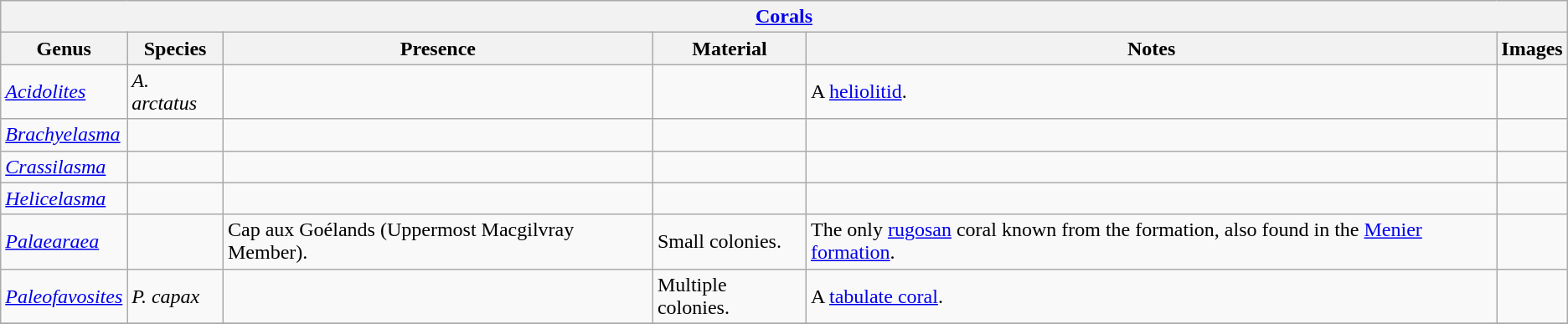<table class="wikitable" align="center">
<tr>
<th colspan="6" align="center"><strong><a href='#'>Corals</a></strong></th>
</tr>
<tr>
<th>Genus</th>
<th>Species</th>
<th>Presence</th>
<th><strong>Material</strong></th>
<th>Notes</th>
<th>Images</th>
</tr>
<tr>
<td><em><a href='#'>Acidolites</a></em></td>
<td><em>A. arctatus</em></td>
<td></td>
<td></td>
<td>A <a href='#'>heliolitid</a>.</td>
<td></td>
</tr>
<tr>
<td><em><a href='#'>Brachyelasma</a></em></td>
<td></td>
<td></td>
<td></td>
<td></td>
<td></td>
</tr>
<tr>
<td><em><a href='#'>Crassilasma</a></em></td>
<td></td>
<td></td>
<td></td>
<td></td>
<td></td>
</tr>
<tr>
<td><em><a href='#'>Helicelasma</a></em></td>
<td></td>
<td></td>
<td></td>
<td></td>
<td></td>
</tr>
<tr>
<td><em><a href='#'>Palaearaea</a></em></td>
<td></td>
<td>Cap aux Goélands (Uppermost Macgilvray Member).</td>
<td>Small colonies.</td>
<td>The only <a href='#'>rugosan</a> coral known from the formation, also found in the <a href='#'>Menier formation</a>.</td>
<td></td>
</tr>
<tr>
<td><em><a href='#'>Paleofavosites</a></em></td>
<td><em>P. capax</em></td>
<td></td>
<td>Multiple colonies.</td>
<td>A <a href='#'>tabulate coral</a>.</td>
<td></td>
</tr>
<tr>
</tr>
</table>
